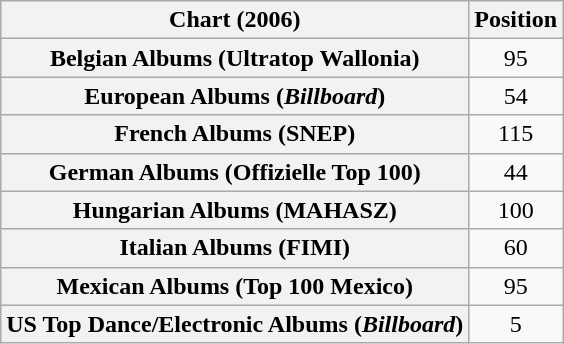<table class="wikitable sortable plainrowheaders" style="text-align:center">
<tr>
<th scope="col">Chart (2006)</th>
<th scope="col">Position</th>
</tr>
<tr>
<th scope="row">Belgian Albums (Ultratop Wallonia)</th>
<td>95</td>
</tr>
<tr>
<th scope="row">European Albums (<em>Billboard</em>)</th>
<td>54</td>
</tr>
<tr>
<th scope="row">French Albums (SNEP)</th>
<td>115</td>
</tr>
<tr>
<th scope="row">German Albums (Offizielle Top 100)</th>
<td>44</td>
</tr>
<tr>
<th scope="row">Hungarian Albums (MAHASZ)</th>
<td>100</td>
</tr>
<tr>
<th scope="row">Italian Albums (FIMI)</th>
<td>60</td>
</tr>
<tr>
<th scope="row">Mexican Albums (Top 100 Mexico)</th>
<td>95</td>
</tr>
<tr>
<th scope="row">US Top Dance/Electronic Albums (<em>Billboard</em>)</th>
<td>5</td>
</tr>
</table>
